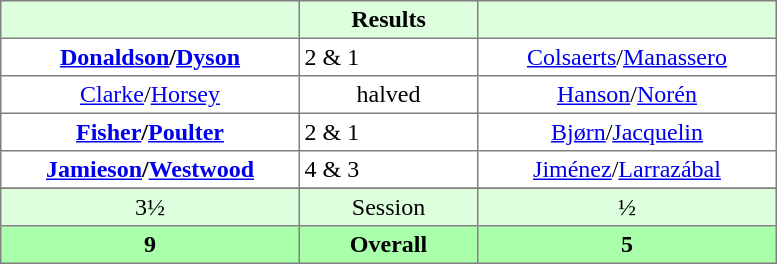<table border="1" cellpadding="3" style="border-collapse:collapse; text-align:center;">
<tr style="background:#ddffdd;">
<th style="width:12em;"> </th>
<th style="width:7em;">Results</th>
<th style="width:12em;"></th>
</tr>
<tr>
<td><strong><a href='#'>Donaldson</a>/<a href='#'>Dyson</a></strong></td>
<td align=left> 2 & 1</td>
<td><a href='#'>Colsaerts</a>/<a href='#'>Manassero</a></td>
</tr>
<tr>
<td><a href='#'>Clarke</a>/<a href='#'>Horsey</a></td>
<td>halved</td>
<td><a href='#'>Hanson</a>/<a href='#'>Norén</a></td>
</tr>
<tr>
<td><strong><a href='#'>Fisher</a>/<a href='#'>Poulter</a></strong></td>
<td align=left> 2 & 1</td>
<td><a href='#'>Bjørn</a>/<a href='#'>Jacquelin</a></td>
</tr>
<tr>
<td><strong><a href='#'>Jamieson</a>/<a href='#'>Westwood</a></strong></td>
<td align=left> 4 & 3</td>
<td><a href='#'>Jiménez</a>/<a href='#'>Larrazábal</a></td>
</tr>
<tr>
</tr>
<tr style="background:#ddffdd;">
<td>3½</td>
<td>Session</td>
<td>½</td>
</tr>
<tr style="background:#aaffaa;">
<th>9</th>
<th>Overall</th>
<th>5</th>
</tr>
</table>
